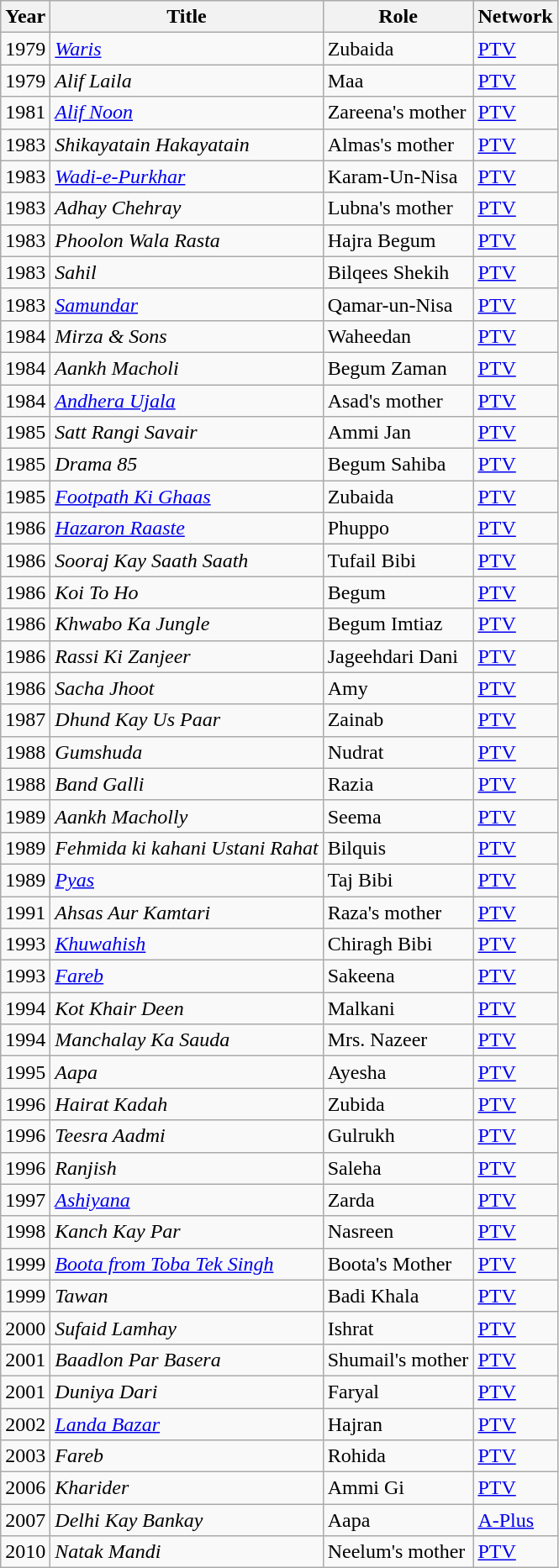<table class="wikitable sortable plainrowheaders">
<tr style="text-align:center;">
<th scope="col">Year</th>
<th scope="col">Title</th>
<th scope="col">Role</th>
<th scope="col">Network</th>
</tr>
<tr>
<td>1979</td>
<td><em><a href='#'>Waris</a></em></td>
<td>Zubaida</td>
<td><a href='#'>PTV</a></td>
</tr>
<tr>
<td>1979</td>
<td><em>Alif Laila</em></td>
<td>Maa</td>
<td><a href='#'>PTV</a></td>
</tr>
<tr>
<td>1981</td>
<td><em><a href='#'>Alif Noon</a></em></td>
<td>Zareena's mother</td>
<td><a href='#'>PTV</a></td>
</tr>
<tr>
<td>1983</td>
<td><em>Shikayatain Hakayatain</em></td>
<td>Almas's mother</td>
<td><a href='#'>PTV</a></td>
</tr>
<tr>
<td>1983</td>
<td><em><a href='#'>Wadi-e-Purkhar</a></em></td>
<td>Karam-Un-Nisa</td>
<td><a href='#'>PTV</a></td>
</tr>
<tr>
<td>1983</td>
<td><em>Adhay Chehray</em></td>
<td>Lubna's mother</td>
<td><a href='#'>PTV</a></td>
</tr>
<tr>
<td>1983</td>
<td><em>Phoolon Wala Rasta</em></td>
<td>Hajra Begum</td>
<td><a href='#'>PTV</a></td>
</tr>
<tr>
<td>1983</td>
<td><em>Sahil</em></td>
<td>Bilqees Shekih</td>
<td><a href='#'>PTV</a></td>
</tr>
<tr>
<td>1983</td>
<td><em><a href='#'>Samundar</a></em></td>
<td>Qamar-un-Nisa</td>
<td><a href='#'>PTV</a></td>
</tr>
<tr>
<td>1984</td>
<td><em>Mirza & Sons</em></td>
<td>Waheedan</td>
<td><a href='#'>PTV</a></td>
</tr>
<tr>
<td>1984</td>
<td><em>Aankh Macholi</em></td>
<td>Begum Zaman</td>
<td><a href='#'>PTV</a></td>
</tr>
<tr>
<td>1984</td>
<td><em><a href='#'>Andhera Ujala</a></em></td>
<td>Asad's mother</td>
<td><a href='#'>PTV</a></td>
</tr>
<tr>
<td>1985</td>
<td><em>Satt Rangi Savair</em></td>
<td>Ammi Jan</td>
<td><a href='#'>PTV</a></td>
</tr>
<tr>
<td>1985</td>
<td><em>Drama 85</em></td>
<td>Begum Sahiba</td>
<td><a href='#'>PTV</a></td>
</tr>
<tr>
<td>1985</td>
<td><em><a href='#'>Footpath Ki Ghaas</a></em></td>
<td>Zubaida</td>
<td><a href='#'>PTV</a></td>
</tr>
<tr>
<td>1986</td>
<td><em><a href='#'>Hazaron Raaste</a></em></td>
<td>Phuppo</td>
<td><a href='#'>PTV</a></td>
</tr>
<tr>
<td>1986</td>
<td><em>Sooraj Kay Saath Saath</em></td>
<td>Tufail Bibi</td>
<td><a href='#'>PTV</a></td>
</tr>
<tr>
<td>1986</td>
<td><em>Koi To Ho</em></td>
<td>Begum</td>
<td><a href='#'>PTV</a></td>
</tr>
<tr>
<td>1986</td>
<td><em>Khwabo Ka Jungle</em></td>
<td>Begum Imtiaz</td>
<td><a href='#'>PTV</a></td>
</tr>
<tr>
<td>1986</td>
<td><em>Rassi Ki Zanjeer</em></td>
<td>Jageehdari Dani</td>
<td><a href='#'>PTV</a></td>
</tr>
<tr>
<td>1986</td>
<td><em>Sacha Jhoot</em></td>
<td>Amy</td>
<td><a href='#'>PTV</a></td>
</tr>
<tr>
<td>1987</td>
<td><em>Dhund Kay Us Paar</em></td>
<td>Zainab</td>
<td><a href='#'>PTV</a></td>
</tr>
<tr>
<td>1988</td>
<td><em>Gumshuda</em></td>
<td>Nudrat</td>
<td><a href='#'>PTV</a></td>
</tr>
<tr>
<td>1988</td>
<td><em>Band Galli</em></td>
<td>Razia</td>
<td><a href='#'>PTV</a></td>
</tr>
<tr>
<td>1989</td>
<td><em>Aankh Macholly</em></td>
<td>Seema</td>
<td><a href='#'>PTV</a></td>
</tr>
<tr>
<td>1989</td>
<td><em>Fehmida ki kahani Ustani Rahat</em></td>
<td>Bilquis</td>
<td><a href='#'>PTV</a></td>
</tr>
<tr>
<td>1989</td>
<td><em><a href='#'>Pyas</a></em></td>
<td>Taj Bibi</td>
<td><a href='#'>PTV</a></td>
</tr>
<tr>
<td>1991</td>
<td><em>Ahsas Aur Kamtari</em></td>
<td>Raza's mother</td>
<td><a href='#'>PTV</a></td>
</tr>
<tr>
<td>1993</td>
<td><em><a href='#'>Khuwahish</a></em></td>
<td>Chiragh Bibi</td>
<td><a href='#'>PTV</a></td>
</tr>
<tr>
<td>1993</td>
<td><em><a href='#'>Fareb</a></em></td>
<td>Sakeena</td>
<td><a href='#'>PTV</a></td>
</tr>
<tr>
<td>1994</td>
<td><em>Kot Khair Deen</em></td>
<td>Malkani</td>
<td><a href='#'>PTV</a></td>
</tr>
<tr>
<td>1994</td>
<td><em>Manchalay Ka Sauda</em></td>
<td>Mrs. Nazeer</td>
<td><a href='#'>PTV</a></td>
</tr>
<tr>
<td>1995</td>
<td><em>Aapa</em></td>
<td>Ayesha</td>
<td><a href='#'>PTV</a></td>
</tr>
<tr>
<td>1996</td>
<td><em>Hairat Kadah</em></td>
<td>Zubida</td>
<td><a href='#'>PTV</a></td>
</tr>
<tr>
<td>1996</td>
<td><em>Teesra Aadmi</em></td>
<td>Gulrukh</td>
<td><a href='#'>PTV</a></td>
</tr>
<tr>
<td>1996</td>
<td><em>Ranjish</em></td>
<td>Saleha</td>
<td><a href='#'>PTV</a></td>
</tr>
<tr>
<td>1997</td>
<td><em><a href='#'>Ashiyana</a></em></td>
<td>Zarda</td>
<td><a href='#'>PTV</a></td>
</tr>
<tr>
<td>1998</td>
<td><em>Kanch Kay Par</em></td>
<td>Nasreen</td>
<td><a href='#'>PTV</a></td>
</tr>
<tr>
<td>1999</td>
<td><em><a href='#'>Boota from Toba Tek Singh</a></em></td>
<td>Boota's Mother</td>
<td><a href='#'>PTV</a></td>
</tr>
<tr>
<td>1999</td>
<td><em>Tawan</em></td>
<td>Badi Khala</td>
<td><a href='#'>PTV</a></td>
</tr>
<tr>
<td>2000</td>
<td><em>Sufaid Lamhay</em></td>
<td>Ishrat</td>
<td><a href='#'>PTV</a></td>
</tr>
<tr>
<td>2001</td>
<td><em>Baadlon Par Basera</em></td>
<td>Shumail's mother</td>
<td><a href='#'>PTV</a></td>
</tr>
<tr>
<td>2001</td>
<td><em>Duniya Dari</em></td>
<td>Faryal</td>
<td><a href='#'>PTV</a></td>
</tr>
<tr>
<td>2002</td>
<td><em><a href='#'>Landa Bazar</a></em></td>
<td>Hajran</td>
<td><a href='#'>PTV</a></td>
</tr>
<tr>
<td>2003</td>
<td><em>Fareb</em></td>
<td>Rohida</td>
<td><a href='#'>PTV</a></td>
</tr>
<tr>
<td>2006</td>
<td><em>Kharider</em></td>
<td>Ammi Gi</td>
<td><a href='#'>PTV</a></td>
</tr>
<tr>
<td>2007</td>
<td><em>Delhi Kay Bankay</em></td>
<td>Aapa</td>
<td><a href='#'>A-Plus</a></td>
</tr>
<tr>
<td>2010</td>
<td><em>Natak Mandi</em></td>
<td>Neelum's mother</td>
<td><a href='#'>PTV</a></td>
</tr>
</table>
